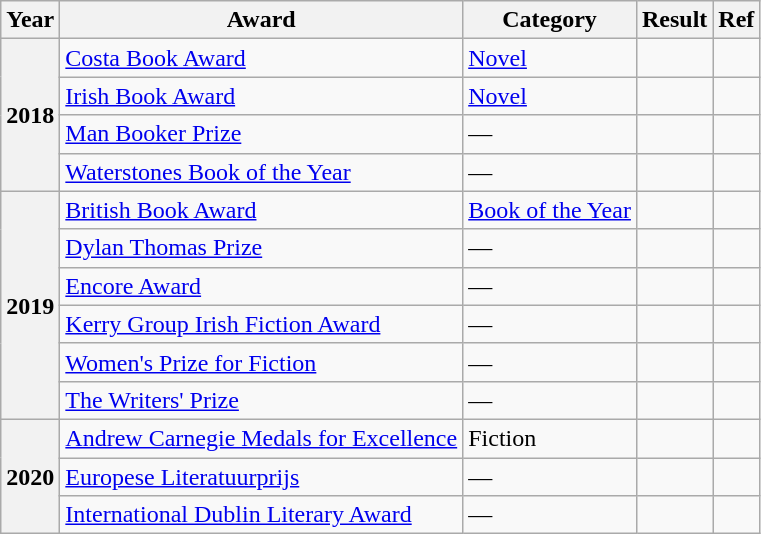<table class="wikitable sortable">
<tr>
<th>Year</th>
<th>Award</th>
<th>Category</th>
<th>Result</th>
<th>Ref</th>
</tr>
<tr>
<th rowspan="4">2018</th>
<td><a href='#'>Costa Book Award</a></td>
<td><a href='#'>Novel</a></td>
<td></td>
<td></td>
</tr>
<tr>
<td><a href='#'>Irish Book Award</a></td>
<td><a href='#'>Novel</a></td>
<td></td>
<td></td>
</tr>
<tr>
<td><a href='#'>Man Booker Prize</a></td>
<td>—</td>
<td></td>
<td></td>
</tr>
<tr>
<td><a href='#'>Waterstones Book of the Year</a></td>
<td>—</td>
<td></td>
<td></td>
</tr>
<tr>
<th rowspan="6">2019</th>
<td><a href='#'>British Book Award</a></td>
<td><a href='#'>Book of the Year</a></td>
<td></td>
<td></td>
</tr>
<tr>
<td><a href='#'>Dylan Thomas Prize</a></td>
<td>—</td>
<td></td>
<td></td>
</tr>
<tr>
<td><a href='#'>Encore Award</a></td>
<td>—</td>
<td></td>
<td></td>
</tr>
<tr>
<td><a href='#'>Kerry Group Irish Fiction Award</a></td>
<td>—</td>
<td></td>
<td></td>
</tr>
<tr>
<td><a href='#'>Women's Prize for Fiction</a></td>
<td>—</td>
<td></td>
<td></td>
</tr>
<tr>
<td><a href='#'>The Writers' Prize</a></td>
<td>—</td>
<td></td>
<td></td>
</tr>
<tr>
<th rowspan="4">2020</th>
<td><a href='#'>Andrew Carnegie Medals for Excellence</a></td>
<td>Fiction</td>
<td></td>
<td></td>
</tr>
<tr>
<td><a href='#'>Europese Literatuurprijs</a></td>
<td>—</td>
<td></td>
<td></td>
</tr>
<tr>
<td><a href='#'>International Dublin Literary Award</a></td>
<td>—</td>
<td></td>
<td></td>
</tr>
</table>
